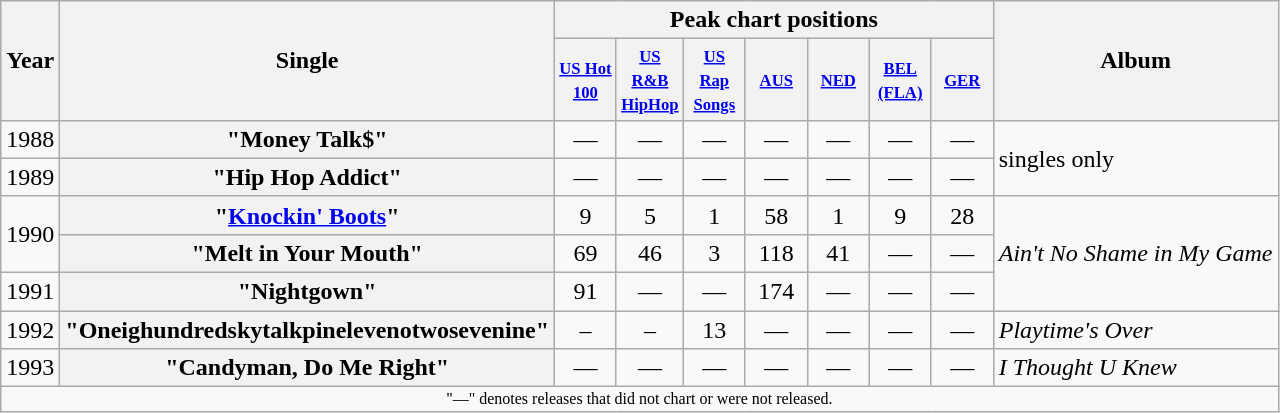<table class="wikitable plainrowheaders" style="text-align:center;">
<tr>
<th rowspan="2">Year</th>
<th rowspan="2">Single</th>
<th colspan="7">Peak chart positions</th>
<th rowspan="2">Album</th>
</tr>
<tr style="font-size:smaller;">
<th width="35"><small><a href='#'>US Hot 100</a></small><br></th>
<th width="35"><small><a href='#'>US R&B HipHop</a></small><br></th>
<th width="35"><small><a href='#'>US Rap Songs</a></small><br></th>
<th width="35"><small><a href='#'>AUS</a></small><br></th>
<th width="35"><small><a href='#'>NED</a></small><br></th>
<th width="35"><small><a href='#'>BEL<br>(FLA)</a></small><br></th>
<th width="35"><small><a href='#'>GER</a></small><br></th>
</tr>
<tr>
<td>1988</td>
<th scope="row">"Money Talk$"</th>
<td>—</td>
<td>—</td>
<td>—</td>
<td>—</td>
<td>—</td>
<td>—</td>
<td>—</td>
<td align="left" rowspan="2">singles only</td>
</tr>
<tr>
<td>1989</td>
<th scope="row">"Hip Hop Addict"</th>
<td>—</td>
<td>—</td>
<td>—</td>
<td>—</td>
<td>—</td>
<td>—</td>
<td>—</td>
</tr>
<tr>
<td rowspan="2">1990</td>
<th scope="row">"<a href='#'>Knockin' Boots</a>"</th>
<td>9</td>
<td>5</td>
<td>1</td>
<td>58</td>
<td>1</td>
<td>9</td>
<td>28</td>
<td align="left" rowspan="3"><em>Ain't No Shame in My Game</em></td>
</tr>
<tr>
<th scope="row">"Melt in Your Mouth"</th>
<td>69</td>
<td>46</td>
<td>3</td>
<td>118</td>
<td>41</td>
<td>—</td>
<td>—</td>
</tr>
<tr>
<td>1991</td>
<th scope="row">"Nightgown"</th>
<td>91</td>
<td>—</td>
<td>—</td>
<td>174</td>
<td>—</td>
<td>—</td>
<td>—</td>
</tr>
<tr>
<td>1992</td>
<th scope="row">"Oneighundredskytalkpinelevenotwosevenine"</th>
<td>–</td>
<td>–</td>
<td>13</td>
<td>—</td>
<td>—</td>
<td>—</td>
<td>—</td>
<td align="left"><em>Playtime's Over</em></td>
</tr>
<tr>
<td>1993</td>
<th scope="row">"Candyman, Do Me Right"</th>
<td>—</td>
<td>—</td>
<td>—</td>
<td>—</td>
<td>—</td>
<td>—</td>
<td>—</td>
<td align="left"><em>I Thought U Knew</em></td>
</tr>
<tr>
<td colspan="12" style="font-size:8pt">"—" denotes releases that did not chart or were not released.</td>
</tr>
</table>
